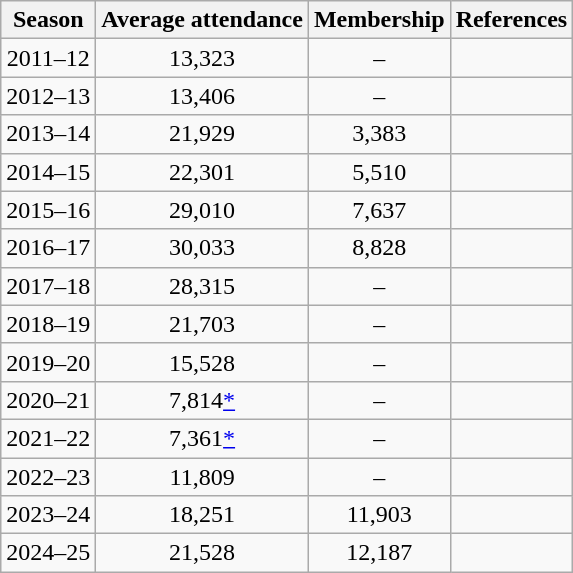<table class="wikitable" style="text-align: center">
<tr>
<th>Season</th>
<th>Average attendance</th>
<th>Membership</th>
<th>References</th>
</tr>
<tr>
<td>2011–12</td>
<td>13,323</td>
<td>–</td>
<td></td>
</tr>
<tr>
<td>2012–13</td>
<td>13,406</td>
<td>–</td>
<td></td>
</tr>
<tr>
<td>2013–14</td>
<td>21,929</td>
<td>3,383</td>
<td></td>
</tr>
<tr>
<td>2014–15</td>
<td>22,301</td>
<td>5,510</td>
<td></td>
</tr>
<tr>
<td>2015–16</td>
<td>29,010</td>
<td>7,637</td>
<td></td>
</tr>
<tr>
<td>2016–17</td>
<td>30,033</td>
<td>8,828</td>
<td></td>
</tr>
<tr>
<td>2017–18</td>
<td>28,315</td>
<td>–</td>
<td></td>
</tr>
<tr>
<td>2018–19</td>
<td>21,703</td>
<td>–</td>
<td></td>
</tr>
<tr>
<td>2019–20</td>
<td>15,528</td>
<td>–</td>
<td></td>
</tr>
<tr>
<td>2020–21</td>
<td>7,814<a href='#'>*</a></td>
<td>–</td>
<td></td>
</tr>
<tr>
<td>2021–22</td>
<td>7,361<a href='#'>*</a></td>
<td>–</td>
<td></td>
</tr>
<tr>
<td>2022–23</td>
<td>11,809</td>
<td>–</td>
<td></td>
</tr>
<tr>
<td>2023–24</td>
<td>18,251</td>
<td>11,903</td>
<td></td>
</tr>
<tr>
<td>2024–25</td>
<td>21,528</td>
<td>12,187</td>
<td></td>
</tr>
</table>
